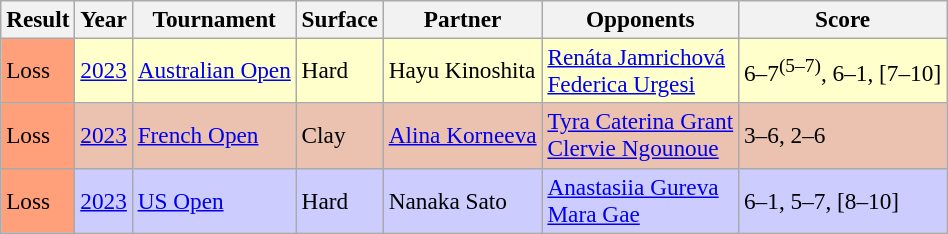<table class="sortable wikitable" style=font-size:97%>
<tr>
<th>Result</th>
<th>Year</th>
<th>Tournament</th>
<th>Surface</th>
<th>Partner</th>
<th>Opponents</th>
<th>Score</th>
</tr>
<tr style="background:#ffc;">
<td bgcolor=ffa07a>Loss</td>
<td><a href='#'>2023</a></td>
<td><a href='#'>Australian Open</a></td>
<td>Hard</td>
<td> Hayu Kinoshita</td>
<td> <a href='#'>Renáta Jamrichová</a> <br>  <a href='#'>Federica Urgesi</a></td>
<td>6–7<sup>(5–7)</sup>, 6–1, [7–10]</td>
</tr>
<tr style="background:#ebc2af;">
<td bgcolor=ffa07a>Loss</td>
<td><a href='#'>2023</a></td>
<td><a href='#'>French Open</a></td>
<td>Clay</td>
<td> <a href='#'>Alina Korneeva</a></td>
<td> <a href='#'>Tyra Caterina Grant</a> <br>  <a href='#'>Clervie Ngounoue</a></td>
<td>3–6, 2–6</td>
</tr>
<tr style="background:#ccf;">
<td bgcolor=ffa07a>Loss</td>
<td><a href='#'>2023</a></td>
<td><a href='#'>US Open</a></td>
<td>Hard</td>
<td> Nanaka Sato</td>
<td> <a href='#'>Anastasiia Gureva</a> <br>  <a href='#'>Mara Gae</a></td>
<td>6–1, 5–7, [8–10]</td>
</tr>
</table>
